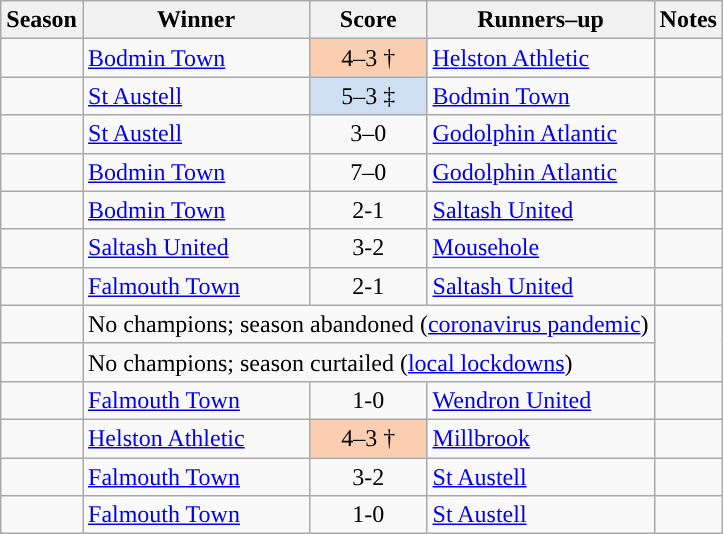<table class="sortable wikitable">
<tr>
<th>Season</th>
<th style="width:9em">Winner</th>
<th>Score</th>
<th style="width:9em">Runners–up</th>
<th>Notes</th>
</tr>
<tr>
<td align=center></td>
<td><a href='#'>Bodmin Town</a></td>
<td style="background-color:#FBCEB1" align=center>4–3 †</td>
<td><a href='#'>Helston Athletic</a></td>
<td style="background-color: align=center"></td>
</tr>
<tr>
<td align=center></td>
<td><a href='#'>St Austell</a></td>
<td style="background-color:#cedff2" align=center>5–3 ‡</td>
<td><a href='#'>Bodmin Town</a></td>
<td style="background-color: align=center"><small></small></td>
</tr>
<tr>
<td align=center></td>
<td><a href='#'>St Austell</a></td>
<td align=center>3–0</td>
<td><a href='#'>Godolphin Atlantic</a></td>
<td style="background-color: align=center"><small></small></td>
</tr>
<tr>
<td align=center></td>
<td><a href='#'>Bodmin Town</a></td>
<td align=center>7–0</td>
<td><a href='#'>Godolphin Atlantic</a></td>
<td style="background-color: align=center"><small></small></td>
</tr>
<tr>
<td align=center></td>
<td><a href='#'>Bodmin Town</a></td>
<td align=center>2-1</td>
<td><a href='#'>Saltash United</a></td>
<td style="background-color: align=center"><small></small></td>
</tr>
<tr>
<td align=center></td>
<td><a href='#'>Saltash United</a></td>
<td align=center>3-2</td>
<td><a href='#'>Mousehole</a></td>
<td style="background-color: align=center"><small></small></td>
</tr>
<tr>
<td align=center></td>
<td><a href='#'>Falmouth Town</a></td>
<td align=center>2-1</td>
<td><a href='#'>Saltash United</a></td>
<td style="background-color: align=center"><small></small></td>
</tr>
<tr>
<td align=center></td>
<td colspan="3">No champions; season abandoned (<a href='#'>coronavirus pandemic</a>)</td>
</tr>
<tr>
<td align=center></td>
<td colspan="3">No champions; season curtailed (<a href='#'>local lockdowns</a>)</td>
</tr>
<tr>
<td align=center></td>
<td><a href='#'>Falmouth Town</a></td>
<td align="center">1-0</td>
<td><a href='#'>Wendron United</a></td>
<td></td>
</tr>
<tr>
<td align=center></td>
<td><a href='#'>Helston Athletic</a></td>
<td style="background-color:#FBCEB1" align=center>4–3 †</td>
<td><a href='#'>Millbrook</a></td>
<td></td>
</tr>
<tr>
<td align=center></td>
<td><a href='#'>Falmouth Town</a></td>
<td align="center">3-2</td>
<td><a href='#'>St Austell</a></td>
<td></td>
</tr>
<tr>
<td align=center></td>
<td><a href='#'>Falmouth Town</a></td>
<td align="center">1-0</td>
<td><a href='#'>St Austell</a></td>
<td></td>
</tr>
</table>
